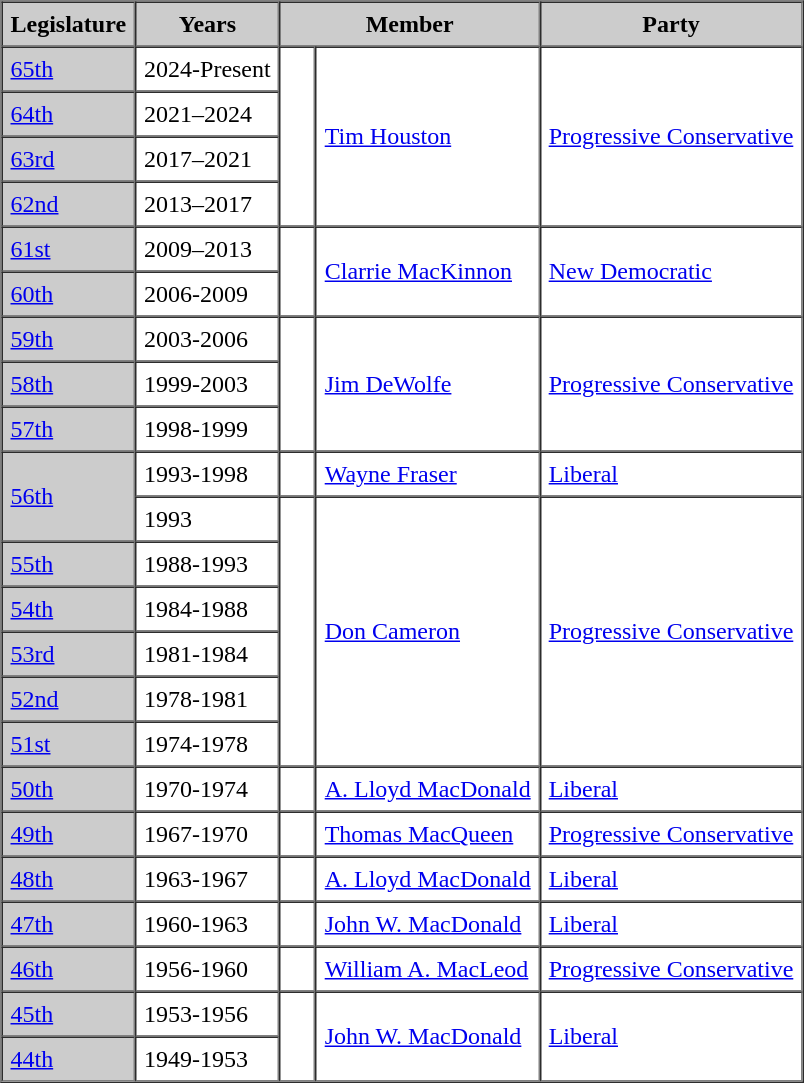<table border=1 cellpadding=5 cellspacing=0>
<tr bgcolor="CCCCCC">
<th>Legislature</th>
<th>Years</th>
<th colspan="2">Member</th>
<th>Party</th>
</tr>
<tr>
<td bgcolor="CCCCCC"><a href='#'>65th</a></td>
<td>2024-Present</td>
<td rowspan=4 ></td>
<td rowspan=4><a href='#'>Tim Houston</a></td>
<td rowspan=4><a href='#'>Progressive Conservative</a></td>
</tr>
<tr>
<td bgcolor="CCCCCC"><a href='#'>64th</a></td>
<td>2021–2024</td>
</tr>
<tr>
<td bgcolor="CCCCCC"><a href='#'>63rd</a></td>
<td>2017–2021</td>
</tr>
<tr>
<td bgcolor="CCCCCC"><a href='#'>62nd</a></td>
<td>2013–2017</td>
</tr>
<tr>
<td bgcolor="CCCCCC"><a href='#'>61st</a></td>
<td>2009–2013</td>
<td rowspan="2" ></td>
<td rowspan="2"><a href='#'>Clarrie MacKinnon</a></td>
<td rowspan="2"><a href='#'>New Democratic</a></td>
</tr>
<tr>
<td bgcolor="CCCCCC"><a href='#'>60th</a></td>
<td>2006-2009</td>
</tr>
<tr>
<td bgcolor="CCCCCC"><a href='#'>59th</a></td>
<td>2003-2006</td>
<td rowspan="3" >   </td>
<td rowspan="3"><a href='#'>Jim DeWolfe</a></td>
<td rowspan="3"><a href='#'>Progressive Conservative</a></td>
</tr>
<tr>
<td bgcolor="CCCCCC"><a href='#'>58th</a></td>
<td>1999-2003</td>
</tr>
<tr>
<td bgcolor="CCCCCC"><a href='#'>57th</a></td>
<td>1998-1999</td>
</tr>
<tr>
<td bgcolor="CCCCCC" rowspan="2"><a href='#'>56th</a></td>
<td>1993-1998</td>
<td>   </td>
<td><a href='#'>Wayne Fraser</a></td>
<td><a href='#'>Liberal</a></td>
</tr>
<tr>
<td>1993</td>
<td rowspan="6" >   </td>
<td rowspan="6"><a href='#'>Don Cameron</a></td>
<td rowspan="6"><a href='#'>Progressive Conservative</a></td>
</tr>
<tr>
<td bgcolor="CCCCCC"><a href='#'>55th</a></td>
<td>1988-1993</td>
</tr>
<tr>
<td bgcolor="CCCCCC"><a href='#'>54th</a></td>
<td>1984-1988</td>
</tr>
<tr>
<td bgcolor="CCCCCC"><a href='#'>53rd</a></td>
<td>1981-1984</td>
</tr>
<tr>
<td bgcolor="CCCCCC"><a href='#'>52nd</a></td>
<td>1978-1981</td>
</tr>
<tr>
<td bgcolor="CCCCCC"><a href='#'>51st</a></td>
<td>1974-1978</td>
</tr>
<tr>
<td bgcolor="CCCCCC"><a href='#'>50th</a></td>
<td>1970-1974</td>
<td>   </td>
<td><a href='#'>A. Lloyd MacDonald</a></td>
<td><a href='#'>Liberal</a></td>
</tr>
<tr>
<td bgcolor="CCCCCC"><a href='#'>49th</a></td>
<td>1967-1970</td>
<td>   </td>
<td><a href='#'>Thomas MacQueen</a></td>
<td><a href='#'>Progressive Conservative</a></td>
</tr>
<tr>
<td bgcolor="CCCCCC"><a href='#'>48th</a></td>
<td>1963-1967</td>
<td>   </td>
<td><a href='#'>A. Lloyd MacDonald</a></td>
<td><a href='#'>Liberal</a></td>
</tr>
<tr>
<td bgcolor="CCCCCC"><a href='#'>47th</a></td>
<td>1960-1963</td>
<td>   </td>
<td><a href='#'>John W. MacDonald</a></td>
<td><a href='#'>Liberal</a></td>
</tr>
<tr>
<td bgcolor="CCCCCC"><a href='#'>46th</a></td>
<td>1956-1960</td>
<td>   </td>
<td><a href='#'>William A. MacLeod</a></td>
<td><a href='#'>Progressive Conservative</a></td>
</tr>
<tr>
<td bgcolor="CCCCCC"><a href='#'>45th</a></td>
<td>1953-1956</td>
<td rowspan="2" >   </td>
<td rowspan="2"><a href='#'>John W. MacDonald</a></td>
<td rowspan="2"><a href='#'>Liberal</a></td>
</tr>
<tr>
<td bgcolor="CCCCCC"><a href='#'>44th</a></td>
<td>1949-1953</td>
</tr>
</table>
